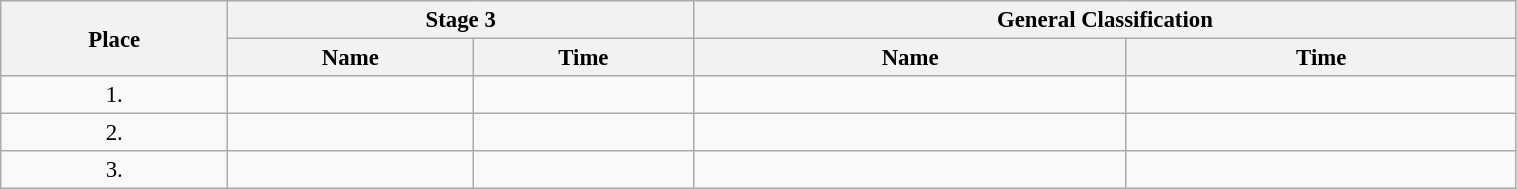<table class=wikitable style="font-size:95%" width="80%">
<tr>
<th rowspan="2">Place</th>
<th colspan="2">Stage 3</th>
<th colspan="2">General Classification</th>
</tr>
<tr>
<th>Name</th>
<th>Time</th>
<th>Name</th>
<th>Time</th>
</tr>
<tr>
<td align="center">1.</td>
<td></td>
<td></td>
<td></td>
<td></td>
</tr>
<tr>
<td align="center">2.</td>
<td></td>
<td></td>
<td></td>
<td></td>
</tr>
<tr>
<td align="center">3.</td>
<td></td>
<td></td>
<td></td>
<td></td>
</tr>
</table>
